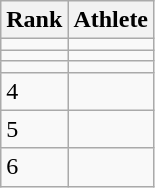<table class="wikitable" style="text-align:left">
<tr>
<th>Rank</th>
<th>Athlete</th>
</tr>
<tr>
<td></td>
<td align="left"></td>
</tr>
<tr>
<td></td>
<td align="left"></td>
</tr>
<tr>
<td></td>
<td align="left"></td>
</tr>
<tr>
<td>4</td>
<td align="left"></td>
</tr>
<tr>
<td>5</td>
<td align="left"></td>
</tr>
<tr>
<td>6</td>
<td align="left"></td>
</tr>
</table>
